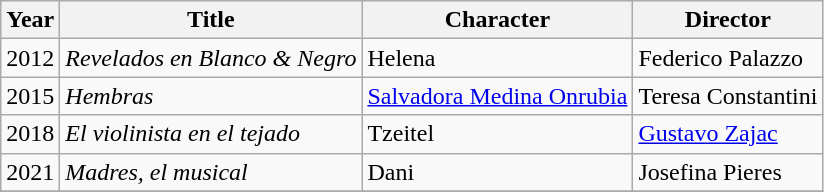<table class="wikitable">
<tr>
<th>Year</th>
<th>Title</th>
<th>Character</th>
<th>Director</th>
</tr>
<tr>
<td>2012</td>
<td><em>Revelados en Blanco & Negro</em></td>
<td>Helena</td>
<td>Federico Palazzo</td>
</tr>
<tr>
<td>2015</td>
<td><em>Hembras</em></td>
<td><a href='#'>Salvadora Medina Onrubia</a></td>
<td>Teresa Constantini</td>
</tr>
<tr>
<td>2018</td>
<td><em>El violinista en el tejado</em></td>
<td>Tzeitel</td>
<td><a href='#'>Gustavo Zajac</a></td>
</tr>
<tr>
<td>2021</td>
<td><em>Madres, el musical</em></td>
<td>Dani</td>
<td>Josefina Pieres</td>
</tr>
<tr>
</tr>
</table>
